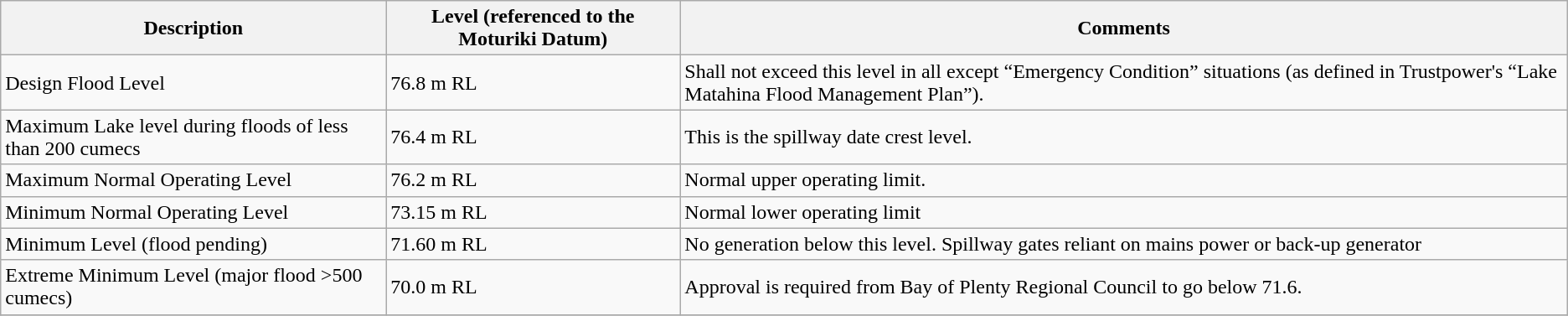<table class="wikitable unsortable plainrowheaders">
<tr>
<th>Description</th>
<th>Level (referenced to the Moturiki Datum)</th>
<th>Comments</th>
</tr>
<tr>
<td>Design Flood Level</td>
<td>76.8 m RL</td>
<td>Shall not exceed this level in all except “Emergency Condition” situations (as defined in Trustpower's “Lake Matahina Flood Management Plan”).</td>
</tr>
<tr>
<td>Maximum Lake level during floods of less than 200 cumecs</td>
<td>76.4 m RL</td>
<td>This is the spillway date crest level.</td>
</tr>
<tr>
<td>Maximum Normal Operating Level</td>
<td>76.2 m RL</td>
<td>Normal upper operating limit.</td>
</tr>
<tr>
<td>Minimum Normal Operating Level</td>
<td>73.15 m RL</td>
<td>Normal lower operating limit</td>
</tr>
<tr>
<td>Minimum Level (flood pending)</td>
<td>71.60 m RL</td>
<td>No generation below this level. Spillway gates reliant on mains power or back-up generator</td>
</tr>
<tr>
<td>Extreme Minimum Level (major flood >500 cumecs)</td>
<td>70.0 m RL</td>
<td>Approval is required from Bay of Plenty Regional Council to go below 71.6.</td>
</tr>
<tr>
</tr>
</table>
